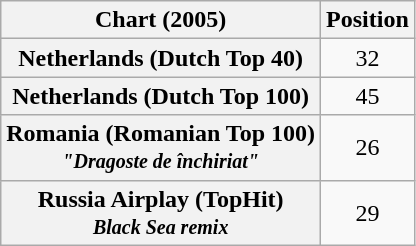<table class="wikitable sortable plainrowheaders" style="text-align:center">
<tr>
<th scope="col">Chart (2005)</th>
<th scope="col">Position</th>
</tr>
<tr>
<th scope="row">Netherlands (Dutch Top 40)</th>
<td>32</td>
</tr>
<tr>
<th scope="row">Netherlands (Dutch Top 100)</th>
<td>45</td>
</tr>
<tr>
<th scope="row">Romania (Romanian Top 100)<br><em><small>"Dragoste de închiriat"</small></em></th>
<td>26</td>
</tr>
<tr>
<th scope="row">Russia Airplay (TopHit)<br><em><small>Black Sea remix</small></em></th>
<td>29</td>
</tr>
</table>
